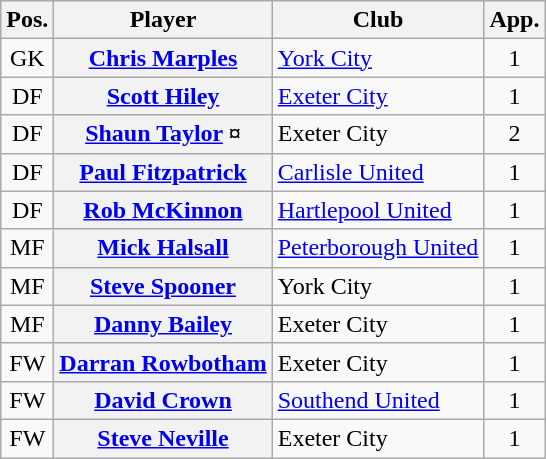<table class="wikitable plainrowheaders" style="text-align: left">
<tr>
<th scope=col>Pos.</th>
<th scope=col>Player</th>
<th scope=col>Club</th>
<th scope=col>App.</th>
</tr>
<tr>
<td style=text-align:center>GK</td>
<th scope=row><a href='#'>Chris Marples</a></th>
<td><a href='#'>York City</a></td>
<td style=text-align:center>1</td>
</tr>
<tr>
<td style=text-align:center>DF</td>
<th scope=row><a href='#'>Scott Hiley</a></th>
<td><a href='#'>Exeter City</a></td>
<td style=text-align:center>1</td>
</tr>
<tr>
<td style=text-align:center>DF</td>
<th scope=row><a href='#'>Shaun Taylor</a> ¤</th>
<td>Exeter City</td>
<td style=text-align:center>2</td>
</tr>
<tr>
<td style=text-align:center>DF</td>
<th scope=row><a href='#'>Paul Fitzpatrick</a></th>
<td><a href='#'>Carlisle United</a></td>
<td style=text-align:center>1</td>
</tr>
<tr>
<td style=text-align:center>DF</td>
<th scope=row><a href='#'>Rob McKinnon</a></th>
<td><a href='#'>Hartlepool United</a></td>
<td style=text-align:center>1</td>
</tr>
<tr>
<td style=text-align:center>MF</td>
<th scope=row><a href='#'>Mick Halsall</a></th>
<td><a href='#'>Peterborough United</a></td>
<td style=text-align:center>1</td>
</tr>
<tr>
<td style=text-align:center>MF</td>
<th scope=row><a href='#'>Steve Spooner</a></th>
<td>York City</td>
<td style=text-align:center>1</td>
</tr>
<tr>
<td style=text-align:center>MF</td>
<th scope=row><a href='#'>Danny Bailey</a></th>
<td>Exeter City</td>
<td style=text-align:center>1</td>
</tr>
<tr>
<td style=text-align:center>FW</td>
<th scope=row><a href='#'>Darran Rowbotham</a></th>
<td>Exeter City</td>
<td style=text-align:center>1</td>
</tr>
<tr>
<td style=text-align:center>FW</td>
<th scope=row><a href='#'>David Crown</a></th>
<td><a href='#'>Southend United</a></td>
<td style=text-align:center>1</td>
</tr>
<tr>
<td style=text-align:center>FW</td>
<th scope=row><a href='#'>Steve Neville</a></th>
<td>Exeter City</td>
<td style=text-align:center>1</td>
</tr>
</table>
